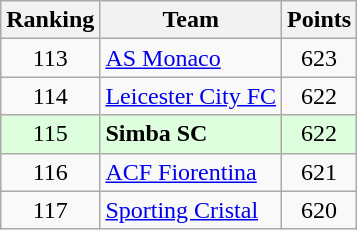<table class="wikitable" style="text-align: center;">
<tr>
<th>Ranking</th>
<th>Team</th>
<th>Points</th>
</tr>
<tr>
<td>113</td>
<td align=left> <a href='#'>AS Monaco</a></td>
<td>623</td>
</tr>
<tr>
<td>114</td>
<td align=left> <a href='#'>Leicester City FC</a></td>
<td>622</td>
</tr>
<tr bgcolor="#ddffdd">
<td>115</td>
<td align=left> <strong>Simba SC</strong></td>
<td>622</td>
</tr>
<tr>
<td>116</td>
<td align=left> <a href='#'>ACF Fiorentina</a></td>
<td>621</td>
</tr>
<tr>
<td>117</td>
<td align=left> <a href='#'>Sporting Cristal</a></td>
<td>620</td>
</tr>
</table>
